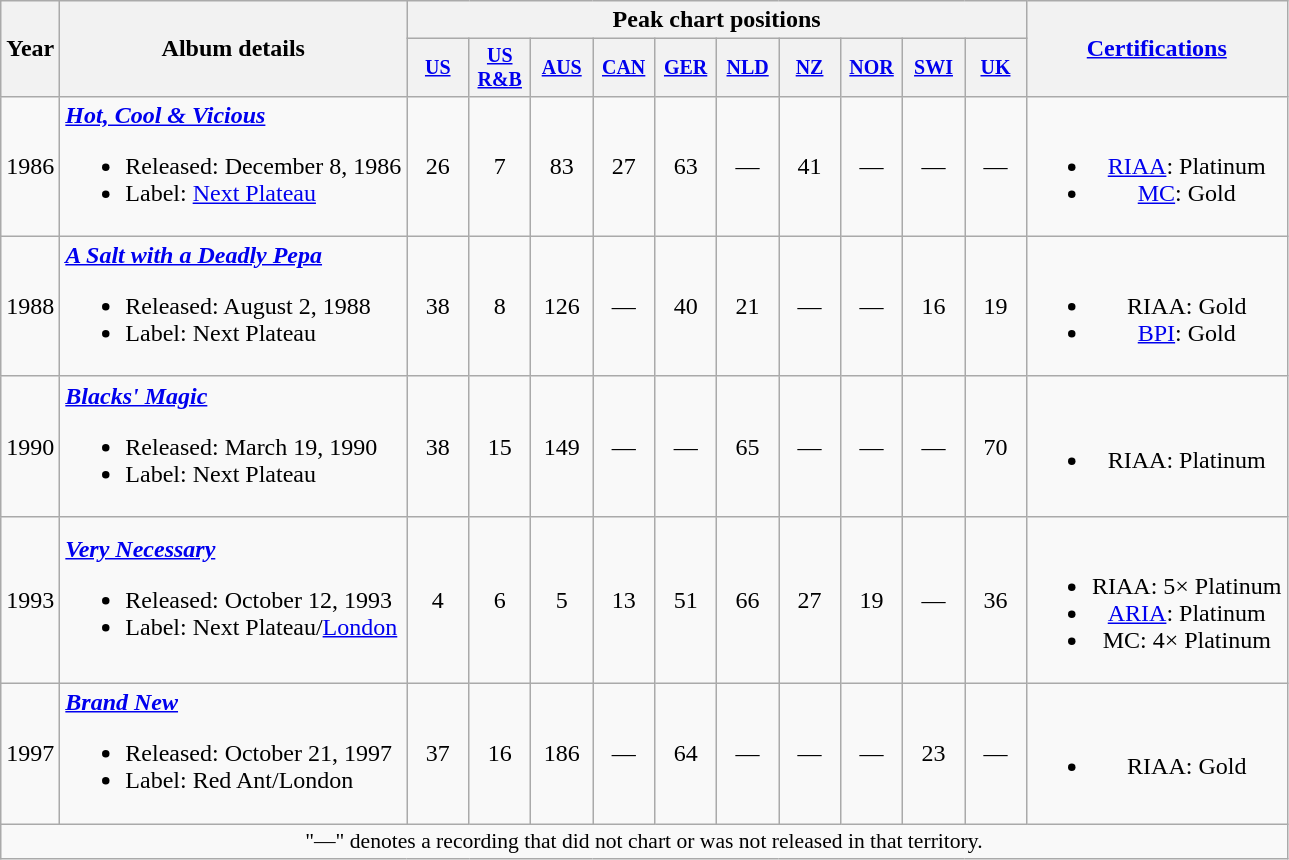<table class="wikitable" style="text-align:center;">
<tr>
<th rowspan="2">Year</th>
<th rowspan="2">Album details</th>
<th colspan="10">Peak chart positions</th>
<th rowspan="2"><a href='#'>Certifications</a></th>
</tr>
<tr style="font-size:smaller;">
<th width="35"><a href='#'>US</a><br></th>
<th width="35"><a href='#'>US R&B</a><br></th>
<th width="35"><a href='#'>AUS</a><br></th>
<th width="35"><a href='#'>CAN</a><br></th>
<th width="35"><a href='#'>GER</a><br></th>
<th width="35"><a href='#'>NLD</a><br></th>
<th width="35"><a href='#'>NZ</a> <br></th>
<th width="35"><a href='#'>NOR</a><br></th>
<th width="35"><a href='#'>SWI</a><br></th>
<th width="35"><a href='#'>UK</a><br></th>
</tr>
<tr>
<td>1986</td>
<td align="left"><strong><em><a href='#'>Hot, Cool & Vicious</a></em></strong><br><ul><li>Released: December 8, 1986</li><li>Label: <a href='#'>Next Plateau</a></li></ul></td>
<td>26</td>
<td>7</td>
<td>83</td>
<td>27</td>
<td>63</td>
<td>—</td>
<td>41</td>
<td>—</td>
<td>—</td>
<td>—</td>
<td><br><ul><li><a href='#'>RIAA</a>: Platinum</li><li><a href='#'>MC</a>: Gold</li></ul></td>
</tr>
<tr>
<td>1988</td>
<td align="left"><strong><em><a href='#'>A Salt with a Deadly Pepa</a></em></strong><br><ul><li>Released: August 2, 1988</li><li>Label: Next Plateau</li></ul></td>
<td>38</td>
<td>8</td>
<td>126</td>
<td>—</td>
<td>40</td>
<td>21</td>
<td>—</td>
<td>—</td>
<td>16</td>
<td>19</td>
<td><br><ul><li>RIAA: Gold</li><li><a href='#'>BPI</a>: Gold</li></ul></td>
</tr>
<tr>
<td>1990</td>
<td align="left"><strong><em><a href='#'>Blacks' Magic</a></em></strong><br><ul><li>Released: March 19, 1990</li><li>Label: Next Plateau</li></ul></td>
<td>38</td>
<td>15</td>
<td>149</td>
<td>—</td>
<td>—</td>
<td>65</td>
<td>—</td>
<td>—</td>
<td>—</td>
<td>70</td>
<td><br><ul><li>RIAA: Platinum</li></ul></td>
</tr>
<tr>
<td>1993</td>
<td align="left"><strong><em><a href='#'>Very Necessary</a></em></strong><br><ul><li>Released: October 12, 1993</li><li>Label: Next Plateau/<a href='#'>London</a></li></ul></td>
<td>4</td>
<td>6</td>
<td>5</td>
<td>13</td>
<td>51</td>
<td>66</td>
<td>27</td>
<td>19</td>
<td>—</td>
<td>36</td>
<td><br><ul><li>RIAA: 5× Platinum</li><li><a href='#'>ARIA</a>: Platinum</li><li>MC: 4× Platinum</li></ul></td>
</tr>
<tr>
<td>1997</td>
<td align="left"><strong><em><a href='#'>Brand New</a></em></strong><br><ul><li>Released: October 21, 1997</li><li>Label: Red Ant/London</li></ul></td>
<td>37</td>
<td>16</td>
<td>186</td>
<td>—</td>
<td>64</td>
<td>—</td>
<td>—</td>
<td>—</td>
<td>23</td>
<td>—</td>
<td><br><ul><li>RIAA: Gold</li></ul></td>
</tr>
<tr>
<td colspan="15" style="font-size:90%">"—" denotes a recording that did not chart or was not released in that territory.</td>
</tr>
</table>
